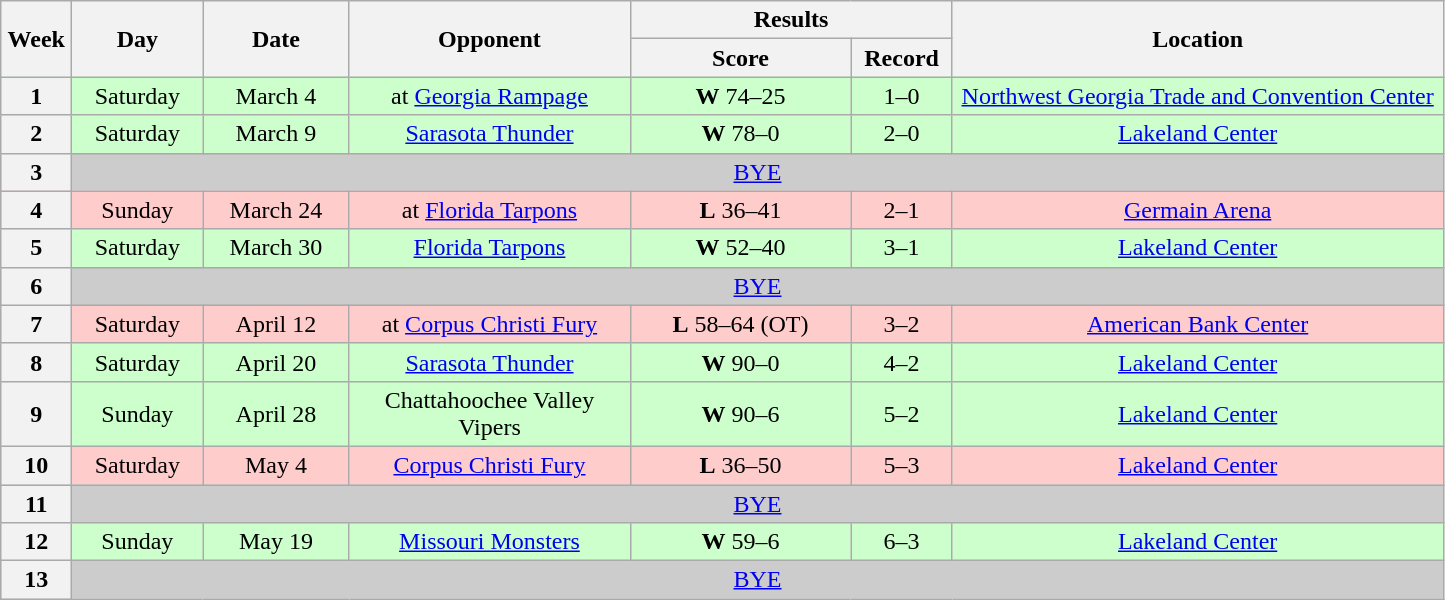<table class="wikitable">
<tr>
<th rowspan="2" width="40">Week</th>
<th rowspan="2" width="80">Day</th>
<th rowspan="2" width="90">Date</th>
<th rowspan="2" width="180">Opponent</th>
<th colspan="2" width="200">Results</th>
<th rowspan="2" width="320">Location</th>
</tr>
<tr>
<th width="140">Score</th>
<th width="60">Record</th>
</tr>
<tr align="center" bgcolor="#CCFFCC">
<th>1</th>
<td>Saturday</td>
<td>March 4</td>
<td>at <a href='#'>Georgia Rampage</a></td>
<td><strong>W</strong> 74–25</td>
<td>1–0</td>
<td><a href='#'>Northwest Georgia Trade and Convention Center</a></td>
</tr>
<tr align="center" bgcolor="#CCFFCC">
<th>2</th>
<td>Saturday</td>
<td>March 9</td>
<td><a href='#'>Sarasota Thunder</a></td>
<td><strong>W</strong> 78–0</td>
<td>2–0</td>
<td><a href='#'>Lakeland Center</a></td>
</tr>
<tr align="center" bgcolor="#CCCCCC">
<th>3</th>
<td colSpan=6><a href='#'>BYE</a></td>
</tr>
<tr align="center" bgcolor="#FFCCCC">
<th>4</th>
<td>Sunday</td>
<td>March 24</td>
<td>at <a href='#'>Florida Tarpons</a></td>
<td><strong>L</strong> 36–41</td>
<td>2–1</td>
<td><a href='#'>Germain Arena</a></td>
</tr>
<tr align="center" bgcolor="#CCFFCC">
<th>5</th>
<td>Saturday</td>
<td>March 30</td>
<td><a href='#'>Florida Tarpons</a></td>
<td><strong>W</strong> 52–40</td>
<td>3–1</td>
<td><a href='#'>Lakeland Center</a></td>
</tr>
<tr align="center" bgcolor="#CCCCCC">
<th>6</th>
<td colSpan=6><a href='#'>BYE</a></td>
</tr>
<tr align="center" bgcolor="#FFCCCC">
<th>7</th>
<td>Saturday</td>
<td>April 12</td>
<td>at <a href='#'>Corpus Christi Fury</a></td>
<td><strong>L</strong> 58–64 (OT)</td>
<td>3–2</td>
<td><a href='#'>American Bank Center</a></td>
</tr>
<tr align="center" bgcolor="#CCFFCC">
<th>8</th>
<td>Saturday</td>
<td>April 20</td>
<td><a href='#'>Sarasota Thunder</a></td>
<td><strong>W</strong> 90–0</td>
<td>4–2</td>
<td><a href='#'>Lakeland Center</a></td>
</tr>
<tr align="center" bgcolor="#CCFFCC">
<th>9</th>
<td>Sunday</td>
<td>April 28</td>
<td>Chattahoochee Valley Vipers</td>
<td><strong>W</strong> 90–6</td>
<td>5–2</td>
<td><a href='#'>Lakeland Center</a></td>
</tr>
<tr align="center" bgcolor="#FFCCCC">
<th>10</th>
<td>Saturday</td>
<td>May 4</td>
<td><a href='#'>Corpus Christi Fury</a></td>
<td><strong>L</strong> 36–50</td>
<td>5–3</td>
<td><a href='#'>Lakeland Center</a></td>
</tr>
<tr align="center" bgcolor="#CCCCCC">
<th>11</th>
<td colSpan=6><a href='#'>BYE</a></td>
</tr>
<tr align="center" bgcolor="#CCFFCC">
<th>12</th>
<td>Sunday</td>
<td>May 19</td>
<td><a href='#'>Missouri Monsters</a></td>
<td><strong>W</strong> 59–6</td>
<td>6–3</td>
<td><a href='#'>Lakeland Center</a></td>
</tr>
<tr align="center" bgcolor="#CCCCCC">
<th>13</th>
<td colSpan=6><a href='#'>BYE</a></td>
</tr>
</table>
